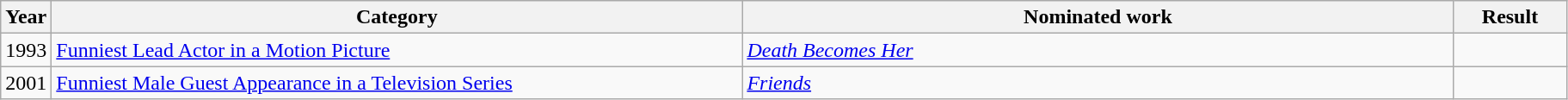<table class=wikitable>
<tr>
<th scope="col" style="width:1em;">Year</th>
<th scope="col" style="width:33em;">Category</th>
<th scope="col" style="width:34em;">Nominated work</th>
<th scope="col" style="width:5em;">Result</th>
</tr>
<tr>
<td>1993</td>
<td><a href='#'>Funniest Lead Actor in a Motion Picture</a></td>
<td><em><a href='#'>Death Becomes Her</a></em></td>
<td></td>
</tr>
<tr>
<td>2001</td>
<td><a href='#'>Funniest Male Guest Appearance in a Television Series</a></td>
<td><em><a href='#'>Friends</a></em></td>
<td></td>
</tr>
</table>
